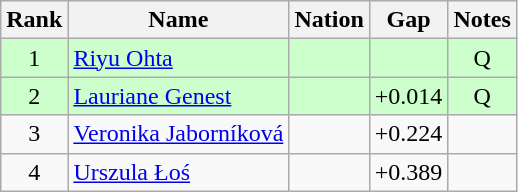<table class="wikitable sortable" style="text-align:center">
<tr>
<th>Rank</th>
<th>Name</th>
<th>Nation</th>
<th>Gap</th>
<th>Notes</th>
</tr>
<tr bgcolor=ccffcc>
<td>1</td>
<td align=left><a href='#'>Riyu Ohta</a></td>
<td align=left></td>
<td></td>
<td>Q</td>
</tr>
<tr bgcolor=ccffcc>
<td>2</td>
<td align=left><a href='#'>Lauriane Genest</a></td>
<td align=left></td>
<td>+0.014</td>
<td>Q</td>
</tr>
<tr>
<td>3</td>
<td align=left><a href='#'>Veronika Jaborníková</a></td>
<td align=left></td>
<td>+0.224</td>
<td></td>
</tr>
<tr>
<td>4</td>
<td align=left><a href='#'>Urszula Łoś</a></td>
<td align=left></td>
<td>+0.389</td>
<td></td>
</tr>
</table>
